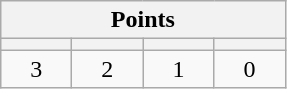<table class="wikitable" style="text-align: center;">
<tr>
<th colspan=10><strong>Points</strong></th>
</tr>
<tr>
<th style="width: 40px;"></th>
<th style="width: 40px;"></th>
<th style="width: 40px;"></th>
<th style="width: 40px;"></th>
</tr>
<tr>
<td>3</td>
<td>2</td>
<td>1</td>
<td>0</td>
</tr>
</table>
